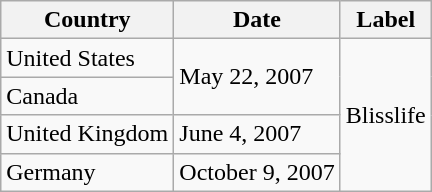<table class="wikitable">
<tr>
<th align="center">Country</th>
<th align="center">Date</th>
<th align="center">Label</th>
</tr>
<tr>
<td align="left">United States</td>
<td align="left" rowspan="2">May 22, 2007</td>
<td align="left" rowspan="4">Blisslife</td>
</tr>
<tr>
<td align="left">Canada</td>
</tr>
<tr>
<td align="left">United Kingdom</td>
<td align="left">June 4, 2007</td>
</tr>
<tr>
<td align="left">Germany</td>
<td align="left">October 9, 2007</td>
</tr>
</table>
